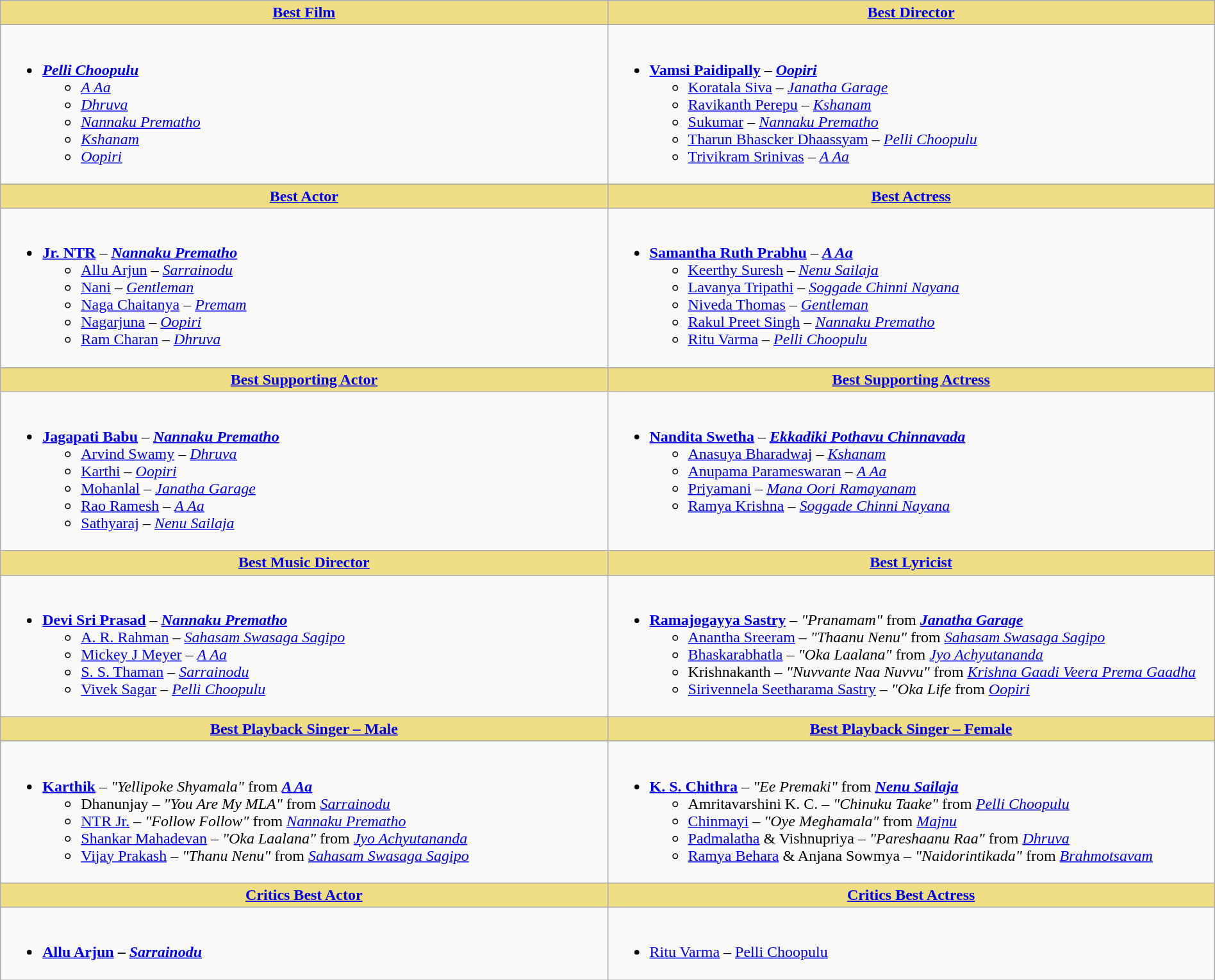<table class="wikitable" width=100% |>
<tr>
<th ! style="background:#eedd82; text-align:center; width:50%;"><a href='#'>Best Film</a></th>
<th ! style="background:#eedd82; text-align:center; width:50%;"><a href='#'>Best Director</a></th>
</tr>
<tr>
<td valign="top"><br><ul><li><strong><em><a href='#'>Pelli Choopulu</a></em></strong><ul><li><em><a href='#'>A Aa</a></em></li><li><em><a href='#'>Dhruva</a></em></li><li><em><a href='#'>Nannaku Prematho</a></em></li><li><em><a href='#'>Kshanam</a></em></li><li><em><a href='#'>Oopiri</a></em></li></ul></li></ul></td>
<td valign="top"><br><ul><li><strong><a href='#'>Vamsi Paidipally</a></strong> – <strong><em><a href='#'>Oopiri</a></em></strong><ul><li><a href='#'>Koratala Siva</a> – <em><a href='#'>Janatha Garage</a></em></li><li><a href='#'>Ravikanth Perepu</a> – <em><a href='#'>Kshanam</a></em></li><li><a href='#'>Sukumar</a> – <em><a href='#'>Nannaku Prematho</a></em></li><li><a href='#'>Tharun Bhascker Dhaassyam</a> – <em><a href='#'>Pelli Choopulu</a></em></li><li><a href='#'>Trivikram Srinivas</a> – <em><a href='#'>A Aa</a></em></li></ul></li></ul></td>
</tr>
<tr>
<th ! style="background:#eedd82; text-align:center;"><a href='#'>Best Actor</a></th>
<th ! style="background:#eedd82; text-align:center;"><a href='#'>Best Actress</a></th>
</tr>
<tr>
<td valign="top"><br><ul><li><strong><a href='#'>Jr. NTR</a></strong> – <strong><em><a href='#'>Nannaku Prematho</a></em></strong><ul><li><a href='#'>Allu Arjun</a> – <em><a href='#'>Sarrainodu</a></em></li><li><a href='#'>Nani</a> – <em><a href='#'>Gentleman</a></em></li><li><a href='#'>Naga Chaitanya</a> – <em><a href='#'>Premam</a></em></li><li><a href='#'>Nagarjuna</a> – <em><a href='#'>Oopiri</a></em></li><li><a href='#'>Ram Charan</a> – <em><a href='#'>Dhruva</a></em></li></ul></li></ul></td>
<td valign="top"><br><ul><li><strong><a href='#'>Samantha Ruth Prabhu</a></strong> – <strong><em><a href='#'>A Aa</a></em></strong><ul><li><a href='#'>Keerthy Suresh</a> – <em><a href='#'>Nenu Sailaja</a></em></li><li><a href='#'>Lavanya Tripathi</a> – <em><a href='#'>Soggade Chinni Nayana</a></em></li><li><a href='#'>Niveda Thomas</a> – <em><a href='#'>Gentleman</a></em></li><li><a href='#'>Rakul Preet Singh</a> – <em><a href='#'>Nannaku Prematho</a></em></li><li><a href='#'>Ritu Varma</a> – <em><a href='#'>Pelli Choopulu</a></em></li></ul></li></ul></td>
</tr>
<tr>
<th ! style="background:#eedd82; text-align:center;"><a href='#'>Best Supporting Actor</a></th>
<th ! style="background:#eedd82; text-align:center;"><a href='#'>Best Supporting Actress</a></th>
</tr>
<tr>
<td valign="top"><br><ul><li><strong><a href='#'>Jagapati Babu</a></strong> – <strong><em><a href='#'>Nannaku Prematho</a></em></strong><ul><li><a href='#'>Arvind Swamy</a> – <em><a href='#'>Dhruva</a></em></li><li><a href='#'>Karthi</a> – <em><a href='#'>Oopiri</a></em></li><li><a href='#'>Mohanlal</a> – <em><a href='#'>Janatha Garage</a></em></li><li><a href='#'>Rao Ramesh</a> – <em><a href='#'>A Aa</a></em></li><li><a href='#'>Sathyaraj</a> – <em><a href='#'>Nenu Sailaja</a></em></li></ul></li></ul></td>
<td valign="top"><br><ul><li><strong><a href='#'>Nandita Swetha</a></strong> – <strong><em><a href='#'>Ekkadiki Pothavu Chinnavada</a></em></strong><ul><li><a href='#'>Anasuya Bharadwaj</a> – <em><a href='#'>Kshanam</a></em></li><li><a href='#'>Anupama Parameswaran</a> – <em><a href='#'>A Aa</a></em></li><li><a href='#'>Priyamani</a> – <em><a href='#'>Mana Oori Ramayanam</a></em></li><li><a href='#'>Ramya Krishna</a> – <em><a href='#'>Soggade Chinni Nayana</a></em></li></ul></li></ul></td>
</tr>
<tr>
<th ! style="background:#eedd82; text-align:center;"><a href='#'>Best Music Director</a></th>
<th ! style="background:#eedd82; text-align:center;"><a href='#'>Best Lyricist</a></th>
</tr>
<tr>
<td valign="top"><br><ul><li><strong><a href='#'>Devi Sri Prasad</a></strong> – <strong><em><a href='#'>Nannaku Prematho</a></em></strong><ul><li><a href='#'>A. R. Rahman</a> – <em><a href='#'>Sahasam Swasaga Sagipo</a></em></li><li><a href='#'>Mickey J Meyer</a> – <em><a href='#'>A Aa</a></em></li><li><a href='#'>S. S. Thaman</a> – <em><a href='#'>Sarrainodu</a></em></li><li><a href='#'>Vivek Sagar</a> – <em><a href='#'>Pelli Choopulu</a></em></li></ul></li></ul></td>
<td valign="top"><br><ul><li><strong><a href='#'>Ramajogayya Sastry</a></strong> – <em>"Pranamam"</em> from <strong><em><a href='#'>Janatha Garage</a></em></strong><ul><li><a href='#'>Anantha Sreeram</a> – <em>"Thaanu Nenu"</em> from <em><a href='#'>Sahasam Swasaga Sagipo</a></em></li><li><a href='#'>Bhaskarabhatla</a> – <em>"Oka Laalana"</em> from <em><a href='#'>Jyo Achyutananda</a></em></li><li>Krishnakanth – <em>"Nuvvante Naa Nuvvu"</em> from <em><a href='#'>Krishna Gaadi Veera Prema Gaadha</a></em></li><li><a href='#'>Sirivennela Seetharama Sastry</a> – <em>"Oka Life</em> from <em><a href='#'>Oopiri</a></em></li></ul></li></ul></td>
</tr>
<tr>
<th ! style="background:#eedd82; text-align:center;"><a href='#'>Best Playback Singer – Male</a></th>
<th ! style="background:#eedd82; text-align:center;"><a href='#'>Best Playback Singer – Female</a></th>
</tr>
<tr>
<td valign="top"><br><ul><li><strong><a href='#'>Karthik</a></strong> – <em>"Yellipoke Shyamala"</em> from <strong><em><a href='#'>A Aa</a></em></strong><ul><li>Dhanunjay – <em>"You Are My MLA"</em> from <em><a href='#'>Sarrainodu</a></em></li><li><a href='#'>NTR Jr.</a> – <em>"Follow Follow"</em> from <em><a href='#'>Nannaku Prematho</a></em></li><li><a href='#'>Shankar Mahadevan</a> – <em>"Oka Laalana"</em> from <em><a href='#'>Jyo Achyutananda</a></em></li><li><a href='#'>Vijay Prakash</a> – <em>"Thanu Nenu"</em> from <em><a href='#'>Sahasam Swasaga Sagipo</a></em></li></ul></li></ul></td>
<td valign="top"><br><ul><li><strong><a href='#'>K. S. Chithra</a></strong> – <em>"Ee Premaki"</em> from <strong><em><a href='#'>Nenu Sailaja</a></em></strong><ul><li>Amritavarshini K. C. – <em>"Chinuku Taake"</em> from <em><a href='#'>Pelli Choopulu</a></em></li><li><a href='#'>Chinmayi</a> – <em>"Oye Meghamala"</em> from <em><a href='#'>Majnu</a></em></li><li><a href='#'>Padmalatha</a> & Vishnupriya – <em>"Pareshaanu Raa"</em> from <em><a href='#'>Dhruva</a></em></li><li><a href='#'>Ramya Behara</a> & Anjana Sowmya – <em>"Naidorintikada"</em> from <em><a href='#'>Brahmotsavam</a></em></li></ul></li></ul></td>
</tr>
<tr>
<th ! style="background:#eedd82; text-align:center;"><a href='#'>Critics Best Actor</a></th>
<th ! style="background:#eedd82; text-align:center;"><a href='#'><strong>Critics Best Actress</strong></a></th>
</tr>
<tr>
<td><br><ul><li><strong><a href='#'>Allu Arjun</a> – <em><a href='#'>Sarrainodu</a><strong><em></li></ul></td>
<td><br><ul><li></strong><a href='#'>Ritu Varma</a> – </em><a href='#'>Pelli Choopulu</a></em></strong></li></ul></td>
</tr>
</table>
